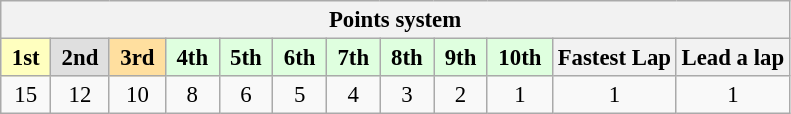<table class="wikitable" style="font-size:95%; text-align:center">
<tr>
<th colspan="19">Points system</th>
</tr>
<tr>
<td style="background:#ffffbf;"> <strong>1st</strong> </td>
<td style="background:#dfdfdf;"> <strong>2nd</strong> </td>
<td style="background:#ffdf9f;"> <strong>3rd</strong> </td>
<td style="background:#dfffdf;"> <strong>4th</strong> </td>
<td style="background:#dfffdf;"> <strong>5th</strong> </td>
<td style="background:#dfffdf;"> <strong>6th</strong> </td>
<td style="background:#dfffdf;"> <strong>7th</strong> </td>
<td style="background:#dfffdf;"> <strong>8th</strong> </td>
<td style="background:#dfffdf;"> <strong>9th</strong> </td>
<td style="background:#dfffdf;"> <strong>10th</strong> </td>
<th>Fastest Lap</th>
<th>Lead a lap</th>
</tr>
<tr>
<td>15</td>
<td>12</td>
<td>10</td>
<td>8</td>
<td>6</td>
<td>5</td>
<td>4</td>
<td>3</td>
<td>2</td>
<td>1</td>
<td>1</td>
<td>1</td>
</tr>
</table>
